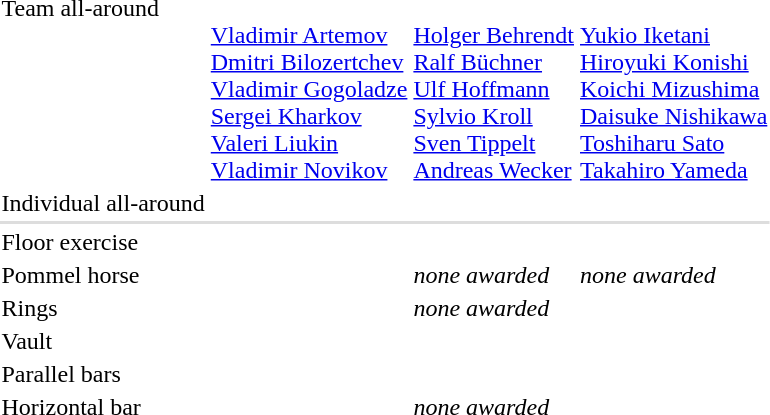<table>
<tr valign="top">
<td>Team all-around<br></td>
<td><br><a href='#'>Vladimir Artemov</a><br><a href='#'>Dmitri Bilozertchev</a><br><a href='#'>Vladimir Gogoladze</a><br><a href='#'>Sergei Kharkov</a><br><a href='#'>Valeri Liukin</a><br><a href='#'>Vladimir Novikov</a></td>
<td><br><a href='#'>Holger Behrendt</a><br><a href='#'>Ralf Büchner</a><br><a href='#'>Ulf Hoffmann</a><br><a href='#'>Sylvio Kroll</a><br><a href='#'>Sven Tippelt</a><br><a href='#'>Andreas Wecker</a></td>
<td><br><a href='#'>Yukio Iketani</a><br><a href='#'>Hiroyuki Konishi</a><br><a href='#'>Koichi Mizushima</a><br><a href='#'>Daisuke Nishikawa</a><br><a href='#'>Toshiharu Sato</a><br><a href='#'>Takahiro Yameda</a></td>
</tr>
<tr valign="top">
<td>Individual all-around<br></td>
<td></td>
<td></td>
<td></td>
</tr>
<tr bgcolor=#DDDDDD>
<td colspan=7></td>
</tr>
<tr valign="top">
<td rowspan=2>Floor exercise<br></td>
<td rowspan=2></td>
<td rowspan=2></td>
<td></td>
</tr>
<tr>
<td></td>
</tr>
<tr valign="top">
<td rowspan=3>Pommel horse<br></td>
<td></td>
<td rowspan=3><em>none awarded</em></td>
<td rowspan=3><em>none awarded</em></td>
</tr>
<tr>
<td></td>
</tr>
<tr>
<td></td>
</tr>
<tr valign="top">
<td rowspan=2>Rings<br></td>
<td></td>
<td rowspan=2><em>none awarded</em></td>
<td rowspan=2></td>
</tr>
<tr>
<td></td>
</tr>
<tr valign="top">
<td>Vault<br></td>
<td></td>
<td></td>
<td></td>
</tr>
<tr valign="top">
<td>Parallel bars<br></td>
<td></td>
<td></td>
<td></td>
</tr>
<tr valign="top">
<td rowspan=2>Horizontal bar<br></td>
<td></td>
<td rowspan=2><em>none awarded</em></td>
<td></td>
</tr>
<tr>
<td></td>
<td></td>
</tr>
</table>
